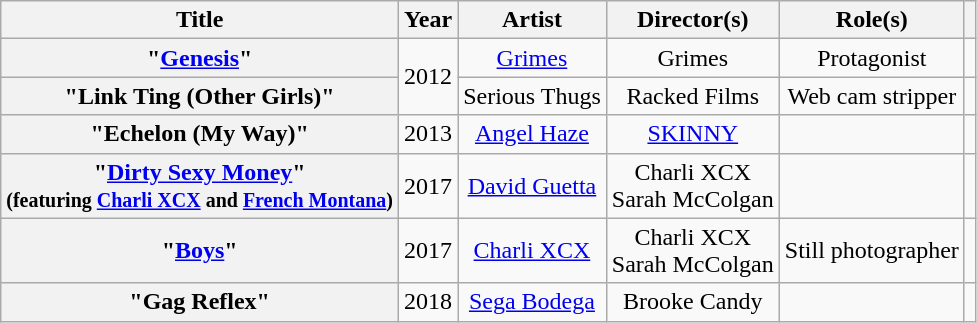<table class="wikitable plainrowheaders" style="text-align:center;">
<tr>
<th scope="col">Title</th>
<th scope="col">Year</th>
<th scope="col">Artist</th>
<th scope="col">Director(s)</th>
<th scope="col">Role(s)</th>
<th scope="col"></th>
</tr>
<tr>
<th scope="row">"<a href='#'>Genesis</a>"</th>
<td rowspan="2">2012</td>
<td><a href='#'>Grimes</a></td>
<td>Grimes</td>
<td>Protagonist</td>
<td></td>
</tr>
<tr>
<th scope="row">"Link Ting (Other Girls)"</th>
<td>Serious Thugs</td>
<td>Racked Films</td>
<td>Web cam stripper</td>
<td></td>
</tr>
<tr>
<th scope="row">"Echelon (My Way)"</th>
<td>2013</td>
<td><a href='#'>Angel Haze</a></td>
<td><a href='#'>SKINNY</a></td>
<td></td>
<td></td>
</tr>
<tr>
<th scope="row">"<a href='#'>Dirty Sexy Money</a>"<br><small>(featuring <a href='#'>Charli XCX</a> and <a href='#'>French Montana</a>)</small></th>
<td>2017</td>
<td><a href='#'>David Guetta</a></td>
<td>Charli XCX<br>Sarah McColgan</td>
<td></td>
<td></td>
</tr>
<tr>
<th scope="row">"<a href='#'>Boys</a>"</th>
<td>2017</td>
<td><a href='#'>Charli XCX</a></td>
<td>Charli XCX<br>Sarah McColgan</td>
<td>Still photographer</td>
<td></td>
</tr>
<tr>
<th scope="row">"Gag Reflex"</th>
<td>2018</td>
<td><a href='#'>Sega Bodega</a></td>
<td>Brooke Candy</td>
<td></td>
<td></td>
</tr>
</table>
